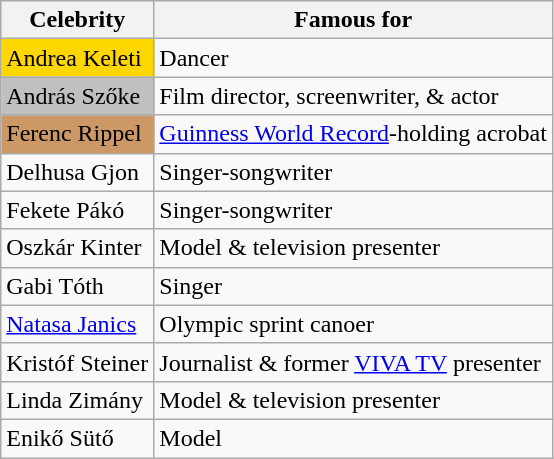<table class=wikitable>
<tr>
<th>Celebrity</th>
<th>Famous for</th>
</tr>
<tr>
<td style="background-color:gold;">Andrea Keleti</td>
<td>Dancer</td>
</tr>
<tr>
<td style="background-color:silver;">András Szőke</td>
<td>Film director, screenwriter, & actor</td>
</tr>
<tr>
<td style="background-color:#CC9966;">Ferenc Rippel</td>
<td><a href='#'>Guinness World Record</a>-holding acrobat</td>
</tr>
<tr>
<td>Delhusa Gjon</td>
<td>Singer-songwriter</td>
</tr>
<tr>
<td>Fekete Pákó</td>
<td>Singer-songwriter</td>
</tr>
<tr>
<td>Oszkár Kinter</td>
<td>Model & television presenter</td>
</tr>
<tr>
<td>Gabi Tóth</td>
<td>Singer</td>
</tr>
<tr>
<td><a href='#'>Natasa Janics</a></td>
<td>Olympic sprint canoer</td>
</tr>
<tr>
<td>Kristóf Steiner</td>
<td>Journalist & former <a href='#'>VIVA TV</a> presenter</td>
</tr>
<tr>
<td>Linda Zimány</td>
<td>Model & television presenter</td>
</tr>
<tr>
<td>Enikő Sütő</td>
<td>Model</td>
</tr>
</table>
